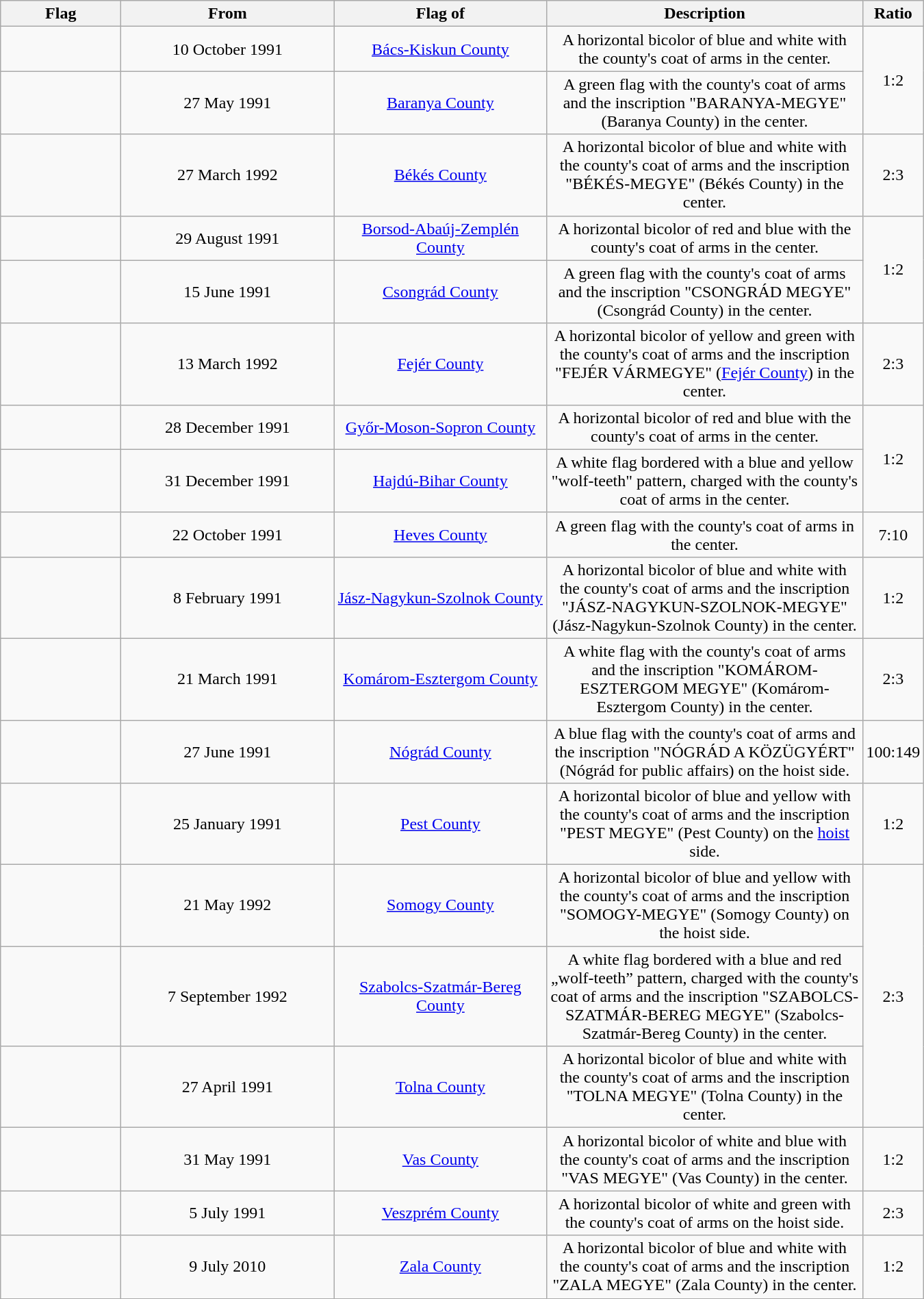<table class="wikitable" style="text-align:center;">
<tr>
<th width="110">Flag</th>
<th width="200">From</th>
<th width="200">Flag of</th>
<th width="300">Description</th>
<th width="50">Ratio</th>
</tr>
<tr>
<td></td>
<td>10 October 1991</td>
<td><a href='#'>Bács-Kiskun County</a></td>
<td>A horizontal bicolor of blue and white with the county's coat of arms in the center.</td>
<td rowspan="2">1:2</td>
</tr>
<tr>
<td></td>
<td>27 May 1991</td>
<td><a href='#'>Baranya County</a></td>
<td>A green flag with the county's coat of arms and the inscription "BARANYA-MEGYE" (Baranya County) in the center.</td>
</tr>
<tr>
<td></td>
<td>27 March 1992</td>
<td><a href='#'>Békés County</a></td>
<td>A horizontal bicolor of blue and white with the county's coat of arms and the inscription "BÉKÉS-MEGYE" (Békés County) in the center.</td>
<td>2:3</td>
</tr>
<tr>
<td></td>
<td>29 August 1991</td>
<td><a href='#'>Borsod-Abaúj-Zemplén County</a></td>
<td>A horizontal bicolor of red and blue with the county's coat of arms in the center.</td>
<td rowspan="2">1:2</td>
</tr>
<tr>
<td></td>
<td>15 June 1991</td>
<td><a href='#'>Csongrád County</a></td>
<td>A green flag with the county's coat of arms and the inscription "CSONGRÁD MEGYE" (Csongrád County) in the center.</td>
</tr>
<tr>
<td></td>
<td>13 March 1992</td>
<td><a href='#'>Fejér County</a></td>
<td>A horizontal bicolor of yellow and green with the county's coat of arms and the inscription "FEJÉR VÁRMEGYE" (<a href='#'>Fejér County</a>) in the center.</td>
<td>2:3</td>
</tr>
<tr>
<td></td>
<td>28 December 1991</td>
<td><a href='#'>Győr-Moson-Sopron County</a></td>
<td>A horizontal bicolor of red and blue with the county's coat of arms in the center.</td>
<td rowspan="2">1:2</td>
</tr>
<tr>
<td></td>
<td>31 December 1991</td>
<td><a href='#'>Hajdú-Bihar County</a></td>
<td>A white flag bordered with a blue and yellow "wolf-teeth" pattern, charged with the county's coat of arms in the center.</td>
</tr>
<tr>
<td></td>
<td>22 October 1991</td>
<td><a href='#'>Heves County</a></td>
<td>A green flag with the county's coat of arms in the center.</td>
<td>7:10</td>
</tr>
<tr>
<td></td>
<td>8 February 1991</td>
<td><a href='#'>Jász-Nagykun-Szolnok County</a></td>
<td>A horizontal bicolor of blue and white with the county's coat of arms and the inscription "JÁSZ-NAGYKUN-SZOLNOK-MEGYE" (Jász-Nagykun-Szolnok County) in the center.</td>
<td>1:2</td>
</tr>
<tr>
<td></td>
<td>21 March 1991</td>
<td><a href='#'>Komárom-Esztergom County</a></td>
<td>A white flag with the county's coat of arms and the inscription "KOMÁROM-ESZTERGOM MEGYE" (Komárom-Esztergom County) in the center.</td>
<td>2:3</td>
</tr>
<tr>
<td></td>
<td>27 June 1991</td>
<td><a href='#'>Nógrád County</a></td>
<td>A blue flag with the county's coat of arms and the inscription "NÓGRÁD A KÖZÜGYÉRT" (Nógrád for public affairs) on the hoist side.</td>
<td>100:149</td>
</tr>
<tr>
<td></td>
<td>25 January 1991</td>
<td><a href='#'>Pest County</a></td>
<td>A horizontal bicolor of blue and yellow with the county's coat of arms and the inscription "PEST MEGYE" (Pest County) on the <a href='#'>hoist</a> side.</td>
<td>1:2</td>
</tr>
<tr>
<td></td>
<td>21 May 1992</td>
<td><a href='#'>Somogy County</a></td>
<td>A horizontal bicolor of blue and yellow with the county's coat of arms and the inscription "SOMOGY-MEGYE" (Somogy County) on the hoist side.</td>
<td rowspan="3">2:3</td>
</tr>
<tr>
<td></td>
<td>7 September 1992</td>
<td><a href='#'>Szabolcs-Szatmár-Bereg County</a></td>
<td>A white flag bordered with a blue and red „wolf-teeth” pattern, charged with the county's coat of arms and the inscription "SZABOLCS-SZATMÁR-BEREG MEGYE" (Szabolcs-Szatmár-Bereg County) in the center.</td>
</tr>
<tr>
<td></td>
<td>27 April 1991</td>
<td><a href='#'>Tolna County</a></td>
<td>A horizontal bicolor of blue and white with the county's coat of arms and the inscription "TOLNA MEGYE" (Tolna County) in the center.</td>
</tr>
<tr>
<td></td>
<td>31 May 1991</td>
<td><a href='#'>Vas County</a></td>
<td>A horizontal bicolor of white and blue with the county's coat of arms and the inscription "VAS MEGYE" (Vas County) in the center.</td>
<td>1:2</td>
</tr>
<tr>
<td></td>
<td>5 July 1991</td>
<td><a href='#'>Veszprém County</a></td>
<td>A horizontal bicolor of white and green with the county's coat of arms on the hoist side.</td>
<td>2:3</td>
</tr>
<tr>
<td></td>
<td>9 July 2010</td>
<td><a href='#'>Zala County</a></td>
<td>A horizontal bicolor of blue and white with the county's coat of arms and the inscription "ZALA MEGYE" (Zala County) in the center.</td>
<td>1:2</td>
</tr>
</table>
